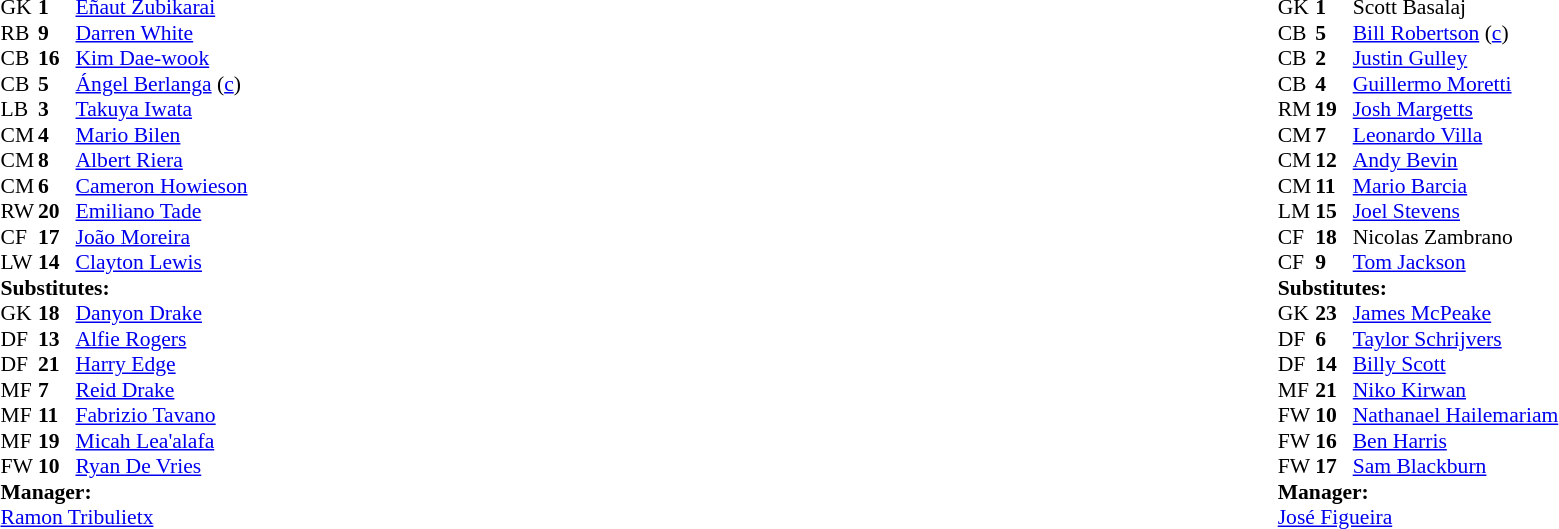<table width="100%">
<tr>
<td valign="top" width="40%"><br><table style="font-size:90%" cellspacing="0" cellpadding="0">
<tr>
<th width=25></th>
<th width=25></th>
</tr>
<tr>
<td>GK</td>
<td><strong>1</strong></td>
<td> <a href='#'>Eñaut Zubikarai</a></td>
</tr>
<tr>
<td>RB</td>
<td><strong>9</strong></td>
<td> <a href='#'>Darren White</a></td>
</tr>
<tr>
<td>CB</td>
<td><strong>16</strong></td>
<td> <a href='#'>Kim Dae-wook</a></td>
</tr>
<tr>
<td>CB</td>
<td><strong>5</strong></td>
<td> <a href='#'>Ángel Berlanga</a> (<a href='#'>c</a>)</td>
</tr>
<tr>
<td>LB</td>
<td><strong>3</strong></td>
<td> <a href='#'>Takuya Iwata</a></td>
</tr>
<tr>
<td>CM</td>
<td><strong>4</strong></td>
<td> <a href='#'>Mario Bilen</a></td>
<td></td>
<td></td>
</tr>
<tr>
<td>CM</td>
<td><strong>8</strong></td>
<td> <a href='#'>Albert Riera</a></td>
<td></td>
</tr>
<tr>
<td>CM</td>
<td><strong>6</strong></td>
<td> <a href='#'>Cameron Howieson</a></td>
</tr>
<tr>
<td>RW</td>
<td><strong>20</strong></td>
<td> <a href='#'>Emiliano Tade</a></td>
<td></td>
<td></td>
</tr>
<tr>
<td>CF</td>
<td><strong>17</strong></td>
<td> <a href='#'>João Moreira</a></td>
<td></td>
<td></td>
</tr>
<tr>
<td>LW</td>
<td><strong>14</strong></td>
<td> <a href='#'>Clayton Lewis</a></td>
</tr>
<tr>
<td colspan=3><strong>Substitutes:</strong></td>
</tr>
<tr>
<td>GK</td>
<td><strong>18</strong></td>
<td> <a href='#'>Danyon Drake</a></td>
</tr>
<tr>
<td>DF</td>
<td><strong>13</strong></td>
<td> <a href='#'>Alfie Rogers</a></td>
</tr>
<tr>
<td>DF</td>
<td><strong>21</strong></td>
<td> <a href='#'>Harry Edge</a></td>
</tr>
<tr>
<td>MF</td>
<td><strong>7</strong></td>
<td> <a href='#'>Reid Drake</a></td>
<td></td>
<td></td>
</tr>
<tr>
<td>MF</td>
<td><strong>11</strong></td>
<td> <a href='#'>Fabrizio Tavano</a></td>
<td></td>
<td></td>
</tr>
<tr>
<td>MF</td>
<td><strong>19</strong></td>
<td> <a href='#'>Micah Lea'alafa</a></td>
</tr>
<tr>
<td>FW</td>
<td><strong>10</strong></td>
<td> <a href='#'>Ryan De Vries</a></td>
<td></td>
<td></td>
</tr>
<tr>
<td colspan=3><strong>Manager:</strong></td>
</tr>
<tr>
<td colspan=3> <a href='#'>Ramon Tribulietx</a></td>
</tr>
</table>
</td>
<td valign="top"></td>
<td valign="top" width="50%"><br><table style="font-size:90%; margin:auto" cellspacing="0" cellpadding="0">
<tr>
<th width=25></th>
<th width=25></th>
</tr>
<tr>
<td>GK</td>
<td><strong>1</strong></td>
<td> Scott Basalaj</td>
<td></td>
</tr>
<tr>
<td>CB</td>
<td><strong>5</strong></td>
<td> <a href='#'>Bill Robertson</a> (<a href='#'>c</a>)</td>
</tr>
<tr>
<td>CB</td>
<td><strong>2</strong></td>
<td> <a href='#'>Justin Gulley</a></td>
</tr>
<tr>
<td>CB</td>
<td><strong>4</strong></td>
<td> <a href='#'>Guillermo Moretti</a></td>
<td></td>
</tr>
<tr>
<td>RM</td>
<td><strong>19</strong></td>
<td> <a href='#'>Josh Margetts</a></td>
<td></td>
<td></td>
</tr>
<tr>
<td>CM</td>
<td><strong>7</strong></td>
<td> <a href='#'>Leonardo Villa</a></td>
<td></td>
<td></td>
</tr>
<tr>
<td>CM</td>
<td><strong>12</strong></td>
<td> <a href='#'>Andy Bevin</a></td>
</tr>
<tr>
<td>CM</td>
<td><strong>11</strong></td>
<td> <a href='#'>Mario Barcia</a></td>
</tr>
<tr>
<td>LM</td>
<td><strong>15</strong></td>
<td> <a href='#'>Joel Stevens</a></td>
</tr>
<tr>
<td>CF</td>
<td><strong>18</strong></td>
<td> Nicolas Zambrano</td>
<td></td>
<td></td>
</tr>
<tr>
<td>CF</td>
<td><strong>9</strong></td>
<td> <a href='#'>Tom Jackson</a></td>
</tr>
<tr>
<td colspan=3><strong>Substitutes:</strong></td>
</tr>
<tr>
<td>GK</td>
<td><strong>23</strong></td>
<td> <a href='#'>James McPeake</a></td>
</tr>
<tr>
<td>DF</td>
<td><strong>6</strong></td>
<td> <a href='#'>Taylor Schrijvers</a></td>
</tr>
<tr>
<td>DF</td>
<td><strong>14</strong></td>
<td> <a href='#'>Billy Scott</a></td>
</tr>
<tr>
<td>MF</td>
<td><strong>21</strong></td>
<td> <a href='#'>Niko Kirwan</a></td>
<td></td>
<td></td>
</tr>
<tr>
<td>FW</td>
<td><strong>10</strong></td>
<td> <a href='#'>Nathanael Hailemariam</a></td>
<td></td>
<td></td>
</tr>
<tr>
<td>FW</td>
<td><strong>16</strong></td>
<td> <a href='#'>Ben Harris</a></td>
<td></td>
<td></td>
</tr>
<tr>
<td>FW</td>
<td><strong>17</strong></td>
<td> <a href='#'>Sam Blackburn</a></td>
</tr>
<tr>
<td colspan=3><strong>Manager:</strong></td>
</tr>
<tr>
<td colspan=3> <a href='#'>José Figueira</a></td>
</tr>
</table>
</td>
</tr>
</table>
